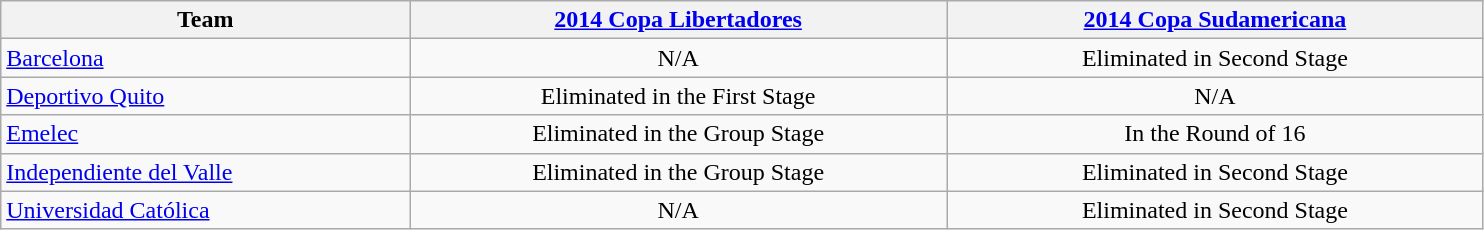<table class="wikitable">
<tr>
<th width= 16%>Team</th>
<th width= 21%><a href='#'>2014 Copa Libertadores</a></th>
<th width= 21%><a href='#'>2014 Copa Sudamericana</a></th>
</tr>
<tr align="center">
<td align="left"><a href='#'>Barcelona</a></td>
<td>N/A</td>
<td>Eliminated in Second Stage</td>
</tr>
<tr align="center">
<td align="left"><a href='#'>Deportivo Quito</a></td>
<td>Eliminated in the First Stage</td>
<td>N/A</td>
</tr>
<tr align="center">
<td align="left"><a href='#'>Emelec</a></td>
<td>Eliminated in the Group Stage</td>
<td>In the Round of 16</td>
</tr>
<tr align="center">
<td align="left"><a href='#'>Independiente del Valle</a></td>
<td>Eliminated in the Group Stage</td>
<td>Eliminated in Second Stage</td>
</tr>
<tr align="center">
<td align="left"><a href='#'>Universidad Católica</a></td>
<td>N/A</td>
<td>Eliminated in Second Stage</td>
</tr>
</table>
